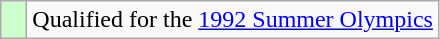<table class="wikitable">
<tr>
<td width=10px bgcolor=#ccffcc></td>
<td>Qualified for the <a href='#'>1992 Summer Olympics</a></td>
</tr>
</table>
